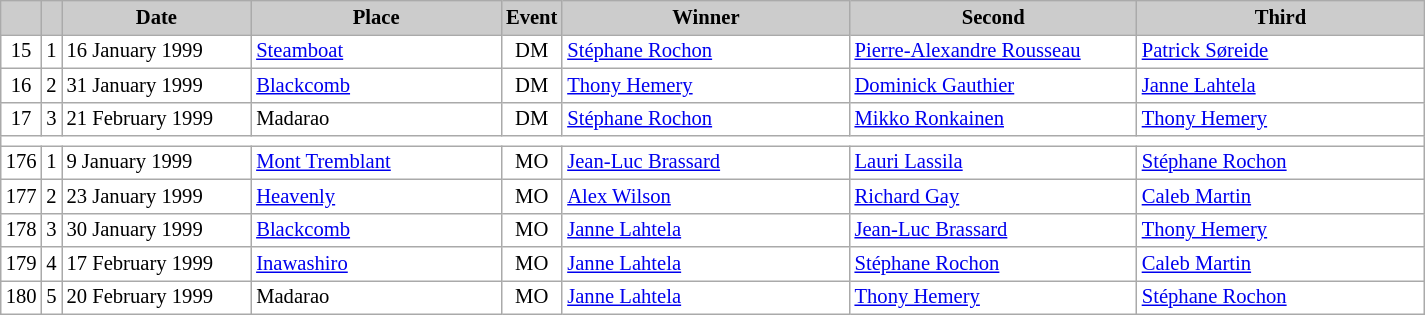<table class="wikitable plainrowheaders" style="background:#fff; font-size:86%; line-height:16px; border:grey solid 1px; border-collapse:collapse;">
<tr style="background:#ccc; text-align:center;">
<th scope="col" style="background:#ccc; width=20 px;"></th>
<th scope="col" style="background:#ccc; width=30 px;"></th>
<th scope="col" style="background:#ccc; width:120px;">Date</th>
<th scope="col" style="background:#ccc; width:160px;">Place</th>
<th scope="col" style="background:#ccc; width:15px;">Event</th>
<th scope="col" style="background:#ccc; width:185px;">Winner</th>
<th scope="col" style="background:#ccc; width:185px;">Second</th>
<th scope="col" style="background:#ccc; width:185px;">Third</th>
</tr>
<tr>
<td align=center>15</td>
<td align=center>1</td>
<td>16 January 1999</td>
<td> <a href='#'>Steamboat</a></td>
<td align=center>DM</td>
<td> <a href='#'>Stéphane Rochon</a></td>
<td> <a href='#'>Pierre-Alexandre Rousseau</a></td>
<td> <a href='#'>Patrick Søreide</a></td>
</tr>
<tr>
<td align=center>16</td>
<td align=center>2</td>
<td>31 January 1999</td>
<td> <a href='#'>Blackcomb</a></td>
<td align=center>DM</td>
<td> <a href='#'>Thony Hemery</a></td>
<td> <a href='#'>Dominick Gauthier</a></td>
<td> <a href='#'>Janne Lahtela</a></td>
</tr>
<tr>
<td align=center>17</td>
<td align=center>3</td>
<td>21 February 1999</td>
<td> Madarao</td>
<td align=center>DM</td>
<td> <a href='#'>Stéphane Rochon</a></td>
<td> <a href='#'>Mikko Ronkainen</a></td>
<td> <a href='#'>Thony Hemery</a></td>
</tr>
<tr>
<td colspan=8></td>
</tr>
<tr>
<td align=center>176</td>
<td align=center>1</td>
<td>9 January 1999</td>
<td> <a href='#'>Mont Tremblant</a></td>
<td align=center>MO</td>
<td> <a href='#'>Jean-Luc Brassard</a></td>
<td> <a href='#'>Lauri Lassila</a></td>
<td> <a href='#'>Stéphane Rochon</a></td>
</tr>
<tr>
<td align=center>177</td>
<td align=center>2</td>
<td>23 January 1999</td>
<td> <a href='#'>Heavenly</a></td>
<td align=center>MO</td>
<td> <a href='#'>Alex Wilson</a></td>
<td> <a href='#'>Richard Gay</a></td>
<td> <a href='#'>Caleb Martin</a></td>
</tr>
<tr>
<td align=center>178</td>
<td align=center>3</td>
<td>30 January 1999</td>
<td> <a href='#'>Blackcomb</a></td>
<td align=center>MO</td>
<td> <a href='#'>Janne Lahtela</a></td>
<td> <a href='#'>Jean-Luc Brassard</a></td>
<td> <a href='#'>Thony Hemery</a></td>
</tr>
<tr>
<td align=center>179</td>
<td align=center>4</td>
<td>17 February 1999</td>
<td> <a href='#'>Inawashiro</a></td>
<td align=center>MO</td>
<td> <a href='#'>Janne Lahtela</a></td>
<td> <a href='#'>Stéphane Rochon</a></td>
<td> <a href='#'>Caleb Martin</a></td>
</tr>
<tr>
<td align=center>180</td>
<td align=center>5</td>
<td>20 February 1999</td>
<td> Madarao</td>
<td align=center>MO</td>
<td> <a href='#'>Janne Lahtela</a></td>
<td> <a href='#'>Thony Hemery</a></td>
<td> <a href='#'>Stéphane Rochon</a></td>
</tr>
</table>
